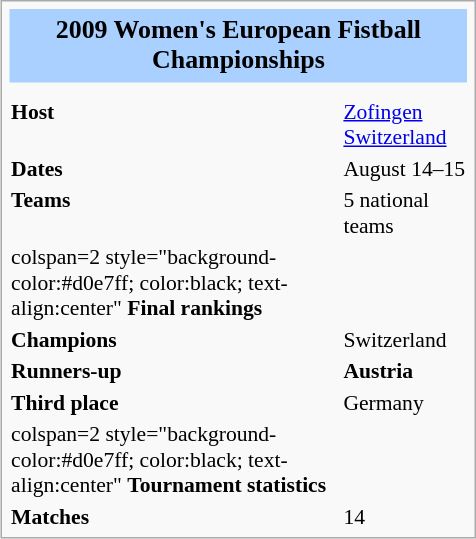<table class="infobox" style="font-size: 90%; width: 22em;">
<tr>
<td colspan="2" style="background-color:#AAD0FF; color:black; text-align:center; padding:0.3em"><big><strong>2009 Women's European Fistball Championships</strong></big></td>
</tr>
<tr>
<td colspan="2" style="text-align: center;"></td>
</tr>
<tr style="vertical-align:top;">
<th colspan=2></th>
</tr>
<tr style="vertical-align:top;">
<td><strong>Host</strong></td>
<td><a href='#'>Zofingen</a>  <a href='#'>Switzerland</a></td>
</tr>
<tr style="vertical-align:top;">
<td><strong>Dates</strong></td>
<td>August 14–15</td>
</tr>
<tr style="vertical-align:top;">
<td><strong>Teams</strong></td>
<td>5 national teams</td>
</tr>
<tr>
<td>colspan=2 style="background-color:#d0e7ff; color:black; text-align:center" <strong>Final rankings</strong></td>
</tr>
<tr style="vertical-align:top;">
<td><strong>Champions</strong> </td>
<td> Switzerland</td>
</tr>
<tr>
<td><strong>Runners-up</strong> </td>
<td> <strong>Austria</strong></td>
</tr>
<tr>
<td><strong>Third place</strong> </td>
<td> Germany</td>
</tr>
<tr>
<td>colspan=2 style="background-color:#d0e7ff; color:black; text-align:center" <strong>Tournament statistics</strong></td>
</tr>
<tr>
<td><strong>Matches</strong></td>
<td>14</td>
</tr>
</table>
